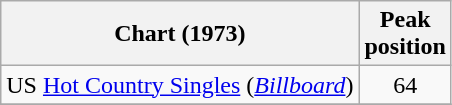<table class="wikitable sortable">
<tr>
<th align="left">Chart (1973)</th>
<th align="center">Peak<br>position</th>
</tr>
<tr>
<td align="left">US <a href='#'>Hot Country Singles</a> (<em><a href='#'>Billboard</a></em>)</td>
<td align="center">64</td>
</tr>
<tr>
</tr>
</table>
